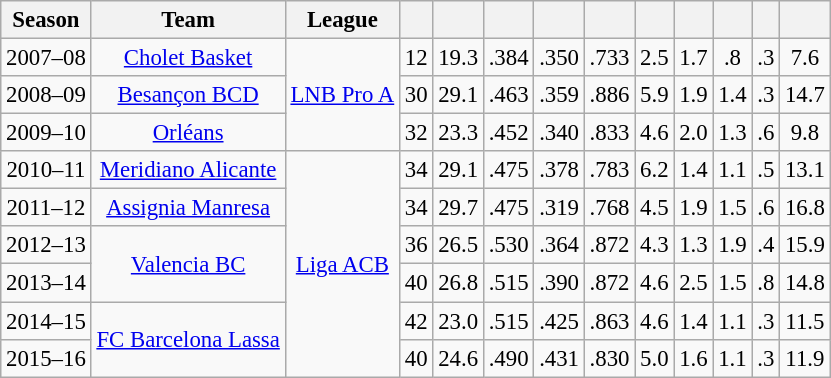<table class="wikitable sortable" style="font-size:95%; text-align:center;">
<tr>
<th>Season</th>
<th>Team</th>
<th>League</th>
<th></th>
<th></th>
<th></th>
<th></th>
<th></th>
<th></th>
<th></th>
<th></th>
<th></th>
<th></th>
</tr>
<tr>
<td>2007–08</td>
<td><a href='#'>Cholet Basket</a></td>
<td rowspan="3"><a href='#'>LNB Pro A</a></td>
<td>12</td>
<td>19.3</td>
<td>.384</td>
<td>.350</td>
<td>.733</td>
<td>2.5</td>
<td>1.7</td>
<td>.8</td>
<td>.3</td>
<td>7.6</td>
</tr>
<tr>
<td>2008–09</td>
<td><a href='#'>Besançon BCD</a></td>
<td>30</td>
<td>29.1</td>
<td>.463</td>
<td>.359</td>
<td>.886</td>
<td>5.9</td>
<td>1.9</td>
<td>1.4</td>
<td>.3</td>
<td>14.7</td>
</tr>
<tr>
<td>2009–10</td>
<td><a href='#'>Orléans</a></td>
<td>32</td>
<td>23.3</td>
<td>.452</td>
<td>.340</td>
<td>.833</td>
<td>4.6</td>
<td>2.0</td>
<td>1.3</td>
<td>.6</td>
<td>9.8</td>
</tr>
<tr>
<td>2010–11</td>
<td><a href='#'>Meridiano Alicante</a></td>
<td rowspan="6"><a href='#'>Liga ACB</a></td>
<td>34</td>
<td>29.1</td>
<td>.475</td>
<td>.378</td>
<td>.783</td>
<td>6.2</td>
<td>1.4</td>
<td>1.1</td>
<td>.5</td>
<td>13.1</td>
</tr>
<tr>
<td>2011–12</td>
<td><a href='#'>Assignia Manresa</a></td>
<td>34</td>
<td>29.7</td>
<td>.475</td>
<td>.319</td>
<td>.768</td>
<td>4.5</td>
<td>1.9</td>
<td>1.5</td>
<td>.6</td>
<td>16.8</td>
</tr>
<tr>
<td>2012–13</td>
<td rowspan="2"><a href='#'>Valencia BC</a></td>
<td>36</td>
<td>26.5</td>
<td>.530</td>
<td>.364</td>
<td>.872</td>
<td>4.3</td>
<td>1.3</td>
<td>1.9</td>
<td>.4</td>
<td>15.9</td>
</tr>
<tr>
<td>2013–14</td>
<td>40</td>
<td>26.8</td>
<td>.515</td>
<td>.390</td>
<td>.872</td>
<td>4.6</td>
<td>2.5</td>
<td>1.5</td>
<td>.8</td>
<td>14.8</td>
</tr>
<tr>
<td>2014–15</td>
<td rowspan="2"><a href='#'>FC Barcelona Lassa</a></td>
<td>42</td>
<td>23.0</td>
<td>.515</td>
<td>.425</td>
<td>.863</td>
<td>4.6</td>
<td>1.4</td>
<td>1.1</td>
<td>.3</td>
<td>11.5</td>
</tr>
<tr>
<td>2015–16</td>
<td>40</td>
<td>24.6</td>
<td>.490</td>
<td>.431</td>
<td>.830</td>
<td>5.0</td>
<td>1.6</td>
<td>1.1</td>
<td>.3</td>
<td>11.9</td>
</tr>
</table>
